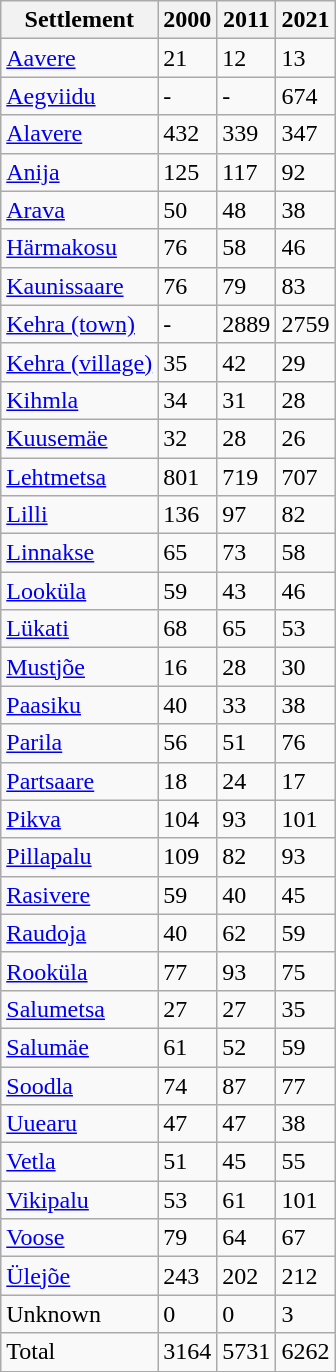<table class="wikitable sortable mw-collapsible">
<tr>
<th>Settlement</th>
<th>2000</th>
<th>2011</th>
<th>2021</th>
</tr>
<tr>
<td><a href='#'>Aavere</a></td>
<td>21</td>
<td>12</td>
<td>13</td>
</tr>
<tr>
<td><a href='#'>Aegviidu</a></td>
<td>-</td>
<td>-</td>
<td>674</td>
</tr>
<tr>
<td><a href='#'>Alavere</a></td>
<td>432</td>
<td>339</td>
<td>347</td>
</tr>
<tr>
<td><a href='#'>Anija</a></td>
<td>125</td>
<td>117</td>
<td>92</td>
</tr>
<tr>
<td><a href='#'>Arava</a></td>
<td>50</td>
<td>48</td>
<td>38</td>
</tr>
<tr>
<td><a href='#'>Härmakosu</a></td>
<td>76</td>
<td>58</td>
<td>46</td>
</tr>
<tr>
<td><a href='#'>Kaunissaare</a></td>
<td>76</td>
<td>79</td>
<td>83</td>
</tr>
<tr>
<td><a href='#'>Kehra (town)</a></td>
<td>-</td>
<td>2889</td>
<td>2759</td>
</tr>
<tr>
<td><a href='#'>Kehra (village)</a></td>
<td>35</td>
<td>42</td>
<td>29</td>
</tr>
<tr>
<td><a href='#'>Kihmla</a></td>
<td>34</td>
<td>31</td>
<td>28</td>
</tr>
<tr>
<td><a href='#'>Kuusemäe</a></td>
<td>32</td>
<td>28</td>
<td>26</td>
</tr>
<tr>
<td><a href='#'>Lehtmetsa</a></td>
<td>801</td>
<td>719</td>
<td>707</td>
</tr>
<tr>
<td><a href='#'>Lilli</a></td>
<td>136</td>
<td>97</td>
<td>82</td>
</tr>
<tr>
<td><a href='#'>Linnakse</a></td>
<td>65</td>
<td>73</td>
<td>58</td>
</tr>
<tr>
<td><a href='#'>Looküla</a></td>
<td>59</td>
<td>43</td>
<td>46</td>
</tr>
<tr>
<td><a href='#'>Lükati</a></td>
<td>68</td>
<td>65</td>
<td>53</td>
</tr>
<tr>
<td><a href='#'>Mustjõe</a></td>
<td>16</td>
<td>28</td>
<td>30</td>
</tr>
<tr>
<td><a href='#'>Paasiku</a></td>
<td>40</td>
<td>33</td>
<td>38</td>
</tr>
<tr>
<td><a href='#'>Parila</a></td>
<td>56</td>
<td>51</td>
<td>76</td>
</tr>
<tr>
<td><a href='#'>Partsaare</a></td>
<td>18</td>
<td>24</td>
<td>17</td>
</tr>
<tr>
<td><a href='#'>Pikva</a></td>
<td>104</td>
<td>93</td>
<td>101</td>
</tr>
<tr>
<td><a href='#'>Pillapalu</a></td>
<td>109</td>
<td>82</td>
<td>93</td>
</tr>
<tr>
<td><a href='#'>Rasivere</a></td>
<td>59</td>
<td>40</td>
<td>45</td>
</tr>
<tr>
<td><a href='#'>Raudoja</a></td>
<td>40</td>
<td>62</td>
<td>59</td>
</tr>
<tr>
<td><a href='#'>Rooküla</a></td>
<td>77</td>
<td>93</td>
<td>75</td>
</tr>
<tr>
<td><a href='#'>Salumetsa</a></td>
<td>27</td>
<td>27</td>
<td>35</td>
</tr>
<tr>
<td><a href='#'>Salumäe</a></td>
<td>61</td>
<td>52</td>
<td>59</td>
</tr>
<tr>
<td><a href='#'>Soodla</a></td>
<td>74</td>
<td>87</td>
<td>77</td>
</tr>
<tr>
<td><a href='#'>Uuearu</a></td>
<td>47</td>
<td>47</td>
<td>38</td>
</tr>
<tr>
<td><a href='#'>Vetla</a></td>
<td>51</td>
<td>45</td>
<td>55</td>
</tr>
<tr>
<td><a href='#'>Vikipalu</a></td>
<td>53</td>
<td>61</td>
<td>101</td>
</tr>
<tr>
<td><a href='#'>Voose</a></td>
<td>79</td>
<td>64</td>
<td>67</td>
</tr>
<tr>
<td><a href='#'>Ülejõe</a></td>
<td>243</td>
<td>202</td>
<td>212</td>
</tr>
<tr>
<td>Unknown</td>
<td>0</td>
<td>0</td>
<td>3</td>
</tr>
<tr>
<td>Total</td>
<td>3164</td>
<td>5731</td>
<td>6262</td>
</tr>
</table>
